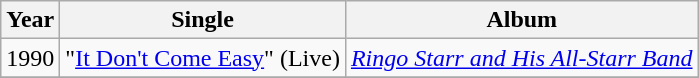<table class="wikitable">
<tr>
<th scope="col" rowspan="1">Year</th>
<th scope="col" rowspan="1">Single</th>
<th scope="col" rowspan="1">Album</th>
</tr>
<tr>
<td>1990</td>
<td>"<a href='#'>It Don't Come Easy</a>" (Live)</td>
<td><em><a href='#'>Ringo Starr and His All-Starr Band</a></em></td>
</tr>
<tr>
</tr>
</table>
